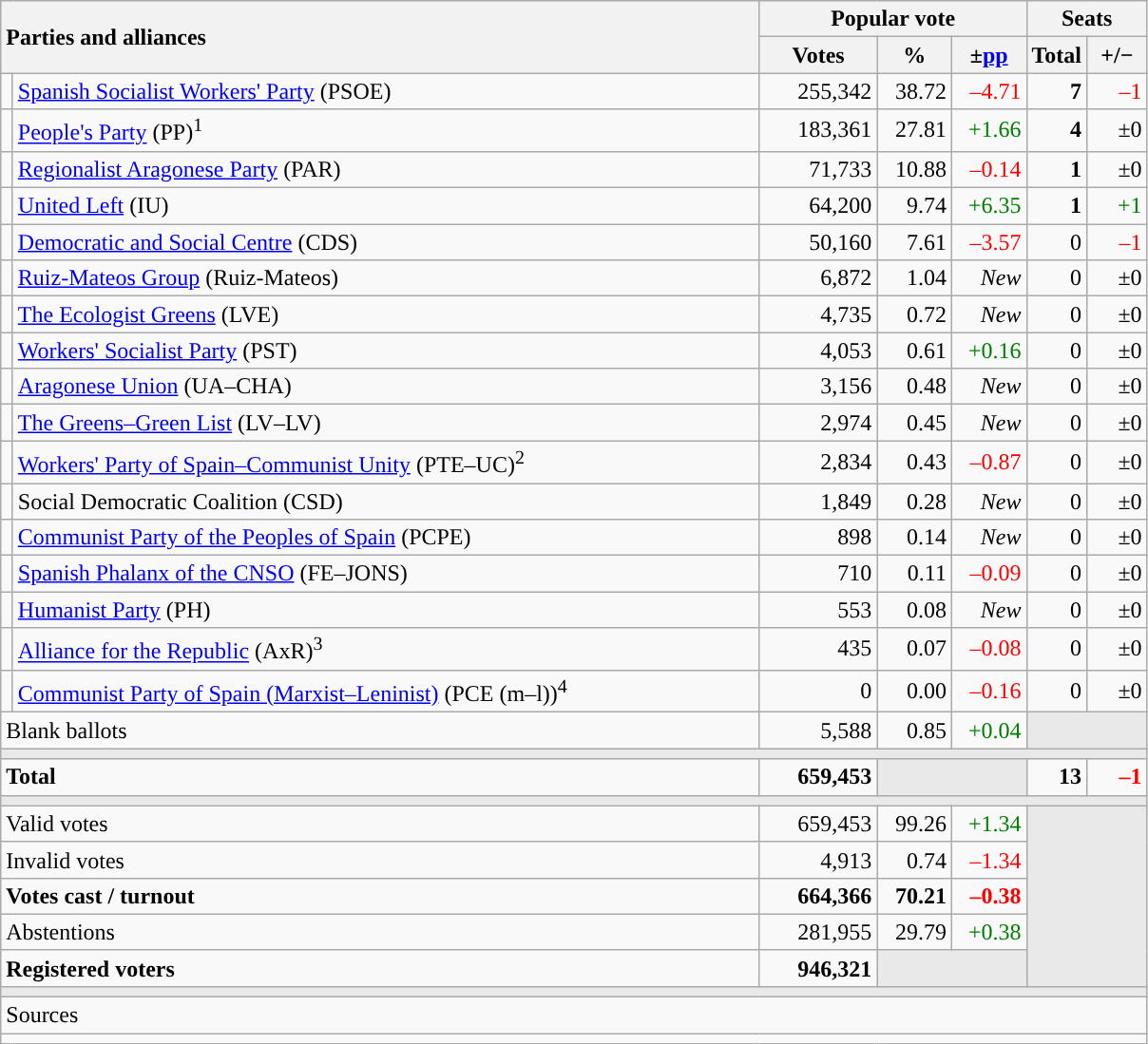<table class="wikitable" style="text-align:right;">
<tr>
<th style="text-align:left;" rowspan="2" colspan="2" width="525">Parties and alliances</th>
<th colspan="3">Popular vote</th>
<th colspan="2">Seats</th>
</tr>
<tr>
<th width="75">Votes</th>
<th width="45">%</th>
<th width="45">±<a href='#'>pp</a></th>
<th width="35">Total</th>
<th width="35">+/−</th>
</tr>
<tr>
<td width="1" style="color:inherit;background:"></td>
<td align="left"><a href='#'>Spanish Socialist Workers' Party</a> (PSOE)</td>
<td>255,342</td>
<td>38.72</td>
<td style="color:red;">–4.71</td>
<td><strong>7</strong></td>
<td style="color:red;">–1</td>
</tr>
<tr>
<td style="color:inherit;background:"></td>
<td align="left"><a href='#'>People's Party</a> (PP)<sup>1</sup></td>
<td>183,361</td>
<td>27.81</td>
<td style="color:green;">+1.66</td>
<td><strong>4</strong></td>
<td>±0</td>
</tr>
<tr>
<td style="color:inherit;background:"></td>
<td align="left"><a href='#'>Regionalist Aragonese Party</a> (PAR)</td>
<td>71,733</td>
<td>10.88</td>
<td style="color:red;">–0.14</td>
<td><strong>1</strong></td>
<td>±0</td>
</tr>
<tr>
<td style="color:inherit;background:"></td>
<td align="left"><a href='#'>United Left</a> (IU)</td>
<td>64,200</td>
<td>9.74</td>
<td style="color:green;">+6.35</td>
<td><strong>1</strong></td>
<td style="color:green;">+1</td>
</tr>
<tr>
<td style="color:inherit;background:"></td>
<td align="left"><a href='#'>Democratic and Social Centre</a> (CDS)</td>
<td>50,160</td>
<td>7.61</td>
<td style="color:red;">–3.57</td>
<td>0</td>
<td style="color:red;">–1</td>
</tr>
<tr>
<td style="color:inherit;background:"></td>
<td align="left"><a href='#'>Ruiz-Mateos Group</a> (Ruiz-Mateos)</td>
<td>6,872</td>
<td>1.04</td>
<td><em>New</em></td>
<td>0</td>
<td>±0</td>
</tr>
<tr>
<td style="color:inherit;background:"></td>
<td align="left"><a href='#'>The Ecologist Greens</a> (LVE)</td>
<td>4,735</td>
<td>0.72</td>
<td><em>New</em></td>
<td>0</td>
<td>±0</td>
</tr>
<tr>
<td style="color:inherit;background:"></td>
<td align="left"><a href='#'>Workers' Socialist Party</a> (PST)</td>
<td>4,053</td>
<td>0.61</td>
<td style="color:green;">+0.16</td>
<td>0</td>
<td>±0</td>
</tr>
<tr>
<td style="color:inherit;background:"></td>
<td align="left"><a href='#'>Aragonese Union</a> (UA–CHA)</td>
<td>3,156</td>
<td>0.48</td>
<td><em>New</em></td>
<td>0</td>
<td>±0</td>
</tr>
<tr>
<td style="color:inherit;background:"></td>
<td align="left"><a href='#'>The Greens–Green List</a> (LV–LV)</td>
<td>2,974</td>
<td>0.45</td>
<td><em>New</em></td>
<td>0</td>
<td>±0</td>
</tr>
<tr>
<td style="color:inherit;background:"></td>
<td align="left"><a href='#'>Workers' Party of Spain–Communist Unity</a> (PTE–UC)<sup>2</sup></td>
<td>2,834</td>
<td>0.43</td>
<td style="color:red;">–0.87</td>
<td>0</td>
<td>±0</td>
</tr>
<tr>
<td style="color:inherit;background:"></td>
<td align="left">Social Democratic Coalition (CSD)</td>
<td>1,849</td>
<td>0.28</td>
<td><em>New</em></td>
<td>0</td>
<td>±0</td>
</tr>
<tr>
<td style="color:inherit;background:"></td>
<td align="left"><a href='#'>Communist Party of the Peoples of Spain</a> (PCPE)</td>
<td>898</td>
<td>0.14</td>
<td><em>New</em></td>
<td>0</td>
<td>±0</td>
</tr>
<tr>
<td style="color:inherit;background:"></td>
<td align="left"><a href='#'>Spanish Phalanx of the CNSO</a> (FE–JONS)</td>
<td>710</td>
<td>0.11</td>
<td style="color:red;">–0.09</td>
<td>0</td>
<td>±0</td>
</tr>
<tr>
<td style="color:inherit;background:"></td>
<td align="left"><a href='#'>Humanist Party</a> (PH)</td>
<td>553</td>
<td>0.08</td>
<td><em>New</em></td>
<td>0</td>
<td>±0</td>
</tr>
<tr>
<td style="color:inherit;background:"></td>
<td align="left"><a href='#'>Alliance for the Republic</a> (AxR)<sup>3</sup></td>
<td>435</td>
<td>0.07</td>
<td style="color:red;">–0.08</td>
<td>0</td>
<td>±0</td>
</tr>
<tr>
<td style="color:inherit;background:"></td>
<td align="left"><a href='#'>Communist Party of Spain (Marxist–Leninist)</a> (PCE (m–l))<sup>4</sup></td>
<td>0</td>
<td>0.00</td>
<td style="color:red;">–0.16</td>
<td>0</td>
<td>±0</td>
</tr>
<tr>
<td align="left" colspan="2">Blank ballots</td>
<td>5,588</td>
<td>0.85</td>
<td style="color:green;">+0.04</td>
<td bgcolor="#E9E9E9" colspan="2"></td>
</tr>
<tr>
<td colspan="7" bgcolor="#E9E9E9"></td>
</tr>
<tr style="font-weight:bold;">
<td align="left" colspan="2">Total</td>
<td>659,453</td>
<td bgcolor="#E9E9E9" colspan="2"></td>
<td>13</td>
<td style="color:red;">–1</td>
</tr>
<tr>
<td colspan="7" bgcolor="#E9E9E9"></td>
</tr>
<tr>
<td align="left" colspan="2">Valid votes</td>
<td>659,453</td>
<td>99.26</td>
<td style="color:green;">+1.34</td>
<td bgcolor="#E9E9E9" colspan="2" rowspan="5"></td>
</tr>
<tr>
<td align="left" colspan="2">Invalid votes</td>
<td>4,913</td>
<td>0.74</td>
<td style="color:red;">–1.34</td>
</tr>
<tr style="font-weight:bold;">
<td align="left" colspan="2">Votes cast / turnout</td>
<td>664,366</td>
<td>70.21</td>
<td style="color:red;">–0.38</td>
</tr>
<tr>
<td align="left" colspan="2">Abstentions</td>
<td>281,955</td>
<td>29.79</td>
<td style="color:green;">+0.38</td>
</tr>
<tr style="font-weight:bold;">
<td align="left" colspan="2">Registered voters</td>
<td>946,321</td>
<td bgcolor="#E9E9E9" colspan="2"></td>
</tr>
<tr>
<td colspan="7" bgcolor="#E9E9E9"></td>
</tr>
<tr>
<td align="left" colspan="7">Sources</td>
</tr>
<tr>
<td colspan="7" style="text-align:left; max-width:790px;"></td>
</tr>
</table>
